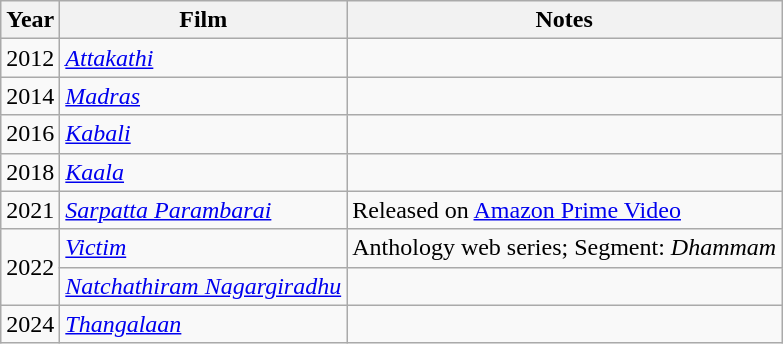<table class="wikitable sortable">
<tr>
<th>Year</th>
<th>Film</th>
<th class="unsortable">Notes</th>
</tr>
<tr>
<td>2012</td>
<td><em><a href='#'>Attakathi</a></em></td>
<td></td>
</tr>
<tr>
<td>2014</td>
<td><em><a href='#'>Madras</a></em></td>
<td></td>
</tr>
<tr>
<td>2016</td>
<td><em><a href='#'>Kabali</a></em></td>
<td></td>
</tr>
<tr>
<td>2018</td>
<td><em><a href='#'>Kaala</a></em></td>
<td></td>
</tr>
<tr>
<td>2021</td>
<td><em><a href='#'>Sarpatta Parambarai </a></em></td>
<td>Released on <a href='#'>Amazon Prime Video</a></td>
</tr>
<tr>
<td rowspan="2">2022</td>
<td><em><a href='#'>Victim</a></em></td>
<td>Anthology web series; Segment: <em>Dhammam</em></td>
</tr>
<tr>
<td><em><a href='#'>Natchathiram Nagargiradhu</a></em></td>
<td></td>
</tr>
<tr>
<td>2024</td>
<td><em><a href='#'>Thangalaan</a></em></td>
<td></td>
</tr>
</table>
